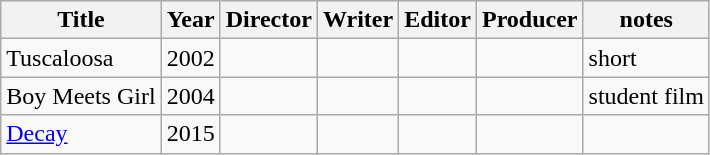<table class="wikitable">
<tr>
<th>Title</th>
<th>Year</th>
<th>Director</th>
<th>Writer</th>
<th>Editor</th>
<th>Producer</th>
<th>notes</th>
</tr>
<tr>
<td>Tuscaloosa</td>
<td>2002</td>
<td></td>
<td></td>
<td></td>
<td></td>
<td>short</td>
</tr>
<tr>
<td>Boy Meets Girl</td>
<td>2004</td>
<td></td>
<td></td>
<td></td>
<td></td>
<td>student film</td>
</tr>
<tr>
<td><a href='#'>Decay</a></td>
<td>2015</td>
<td></td>
<td></td>
<td></td>
<td></td>
<td></td>
</tr>
</table>
